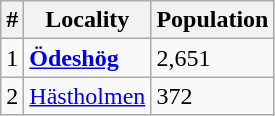<table class="wikitable">
<tr>
<th>#</th>
<th>Locality</th>
<th>Population</th>
</tr>
<tr>
<td>1</td>
<td><strong><a href='#'>Ödeshög</a></strong></td>
<td>2,651</td>
</tr>
<tr>
<td>2</td>
<td><a href='#'>Hästholmen</a></td>
<td>372</td>
</tr>
</table>
